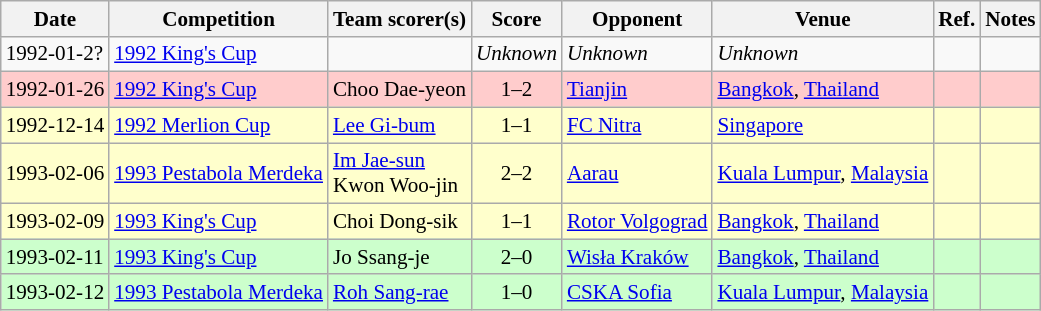<table class="wikitable" style="font-size:88%;">
<tr>
<th>Date</th>
<th>Competition</th>
<th>Team scorer(s)</th>
<th>Score</th>
<th>Opponent</th>
<th>Venue</th>
<th>Ref.</th>
<th>Notes</th>
</tr>
<tr>
<td>1992-01-2?</td>
<td><a href='#'>1992 King's Cup</a></td>
<td></td>
<td align="center"><em>Unknown</em></td>
<td><em>Unknown</em></td>
<td><em>Unknown</em></td>
<td></td>
<td></td>
</tr>
<tr bgcolor="#ffcccc">
<td>1992-01-26</td>
<td><a href='#'>1992 King's Cup</a></td>
<td>Choo Dae-yeon </td>
<td align="center">1–2</td>
<td> <a href='#'>Tianjin</a></td>
<td><a href='#'>Bangkok</a>, <a href='#'>Thailand</a></td>
<td></td>
<td></td>
</tr>
<tr bgcolor="#ffffcc">
<td>1992-12-14</td>
<td><a href='#'>1992 Merlion Cup</a></td>
<td><a href='#'>Lee Gi-bum</a> </td>
<td align="center">1–1</td>
<td> <a href='#'>FC Nitra</a></td>
<td><a href='#'>Singapore</a></td>
<td></td>
<td></td>
</tr>
<tr bgcolor="#ffffcc">
<td>1993-02-06</td>
<td><a href='#'>1993 Pestabola Merdeka</a></td>
<td><a href='#'>Im Jae-sun</a> <br>Kwon Woo-jin </td>
<td align="center">2–2</td>
<td> <a href='#'>Aarau</a></td>
<td><a href='#'>Kuala Lumpur</a>, <a href='#'>Malaysia</a></td>
<td></td>
<td></td>
</tr>
<tr bgcolor="#ffffcc">
<td>1993-02-09</td>
<td><a href='#'>1993 King's Cup</a></td>
<td>Choi Dong-sik </td>
<td align="center">1–1</td>
<td> <a href='#'>Rotor Volgograd</a></td>
<td><a href='#'>Bangkok</a>, <a href='#'>Thailand</a></td>
<td></td>
<td></td>
</tr>
<tr bgcolor="#ccffcc">
<td>1993-02-11</td>
<td><a href='#'>1993 King's Cup</a></td>
<td>Jo Ssang-je </td>
<td align="center">2–0</td>
<td> <a href='#'>Wisła Kraków</a></td>
<td><a href='#'>Bangkok</a>, <a href='#'>Thailand</a></td>
<td></td>
<td></td>
</tr>
<tr bgcolor="#ccffcc">
<td>1993-02-12</td>
<td><a href='#'>1993 Pestabola Merdeka</a></td>
<td><a href='#'>Roh Sang-rae</a> </td>
<td align="center">1–0</td>
<td> <a href='#'>CSKA Sofia</a></td>
<td><a href='#'>Kuala Lumpur</a>, <a href='#'>Malaysia</a></td>
<td></td>
<td></td>
</tr>
</table>
